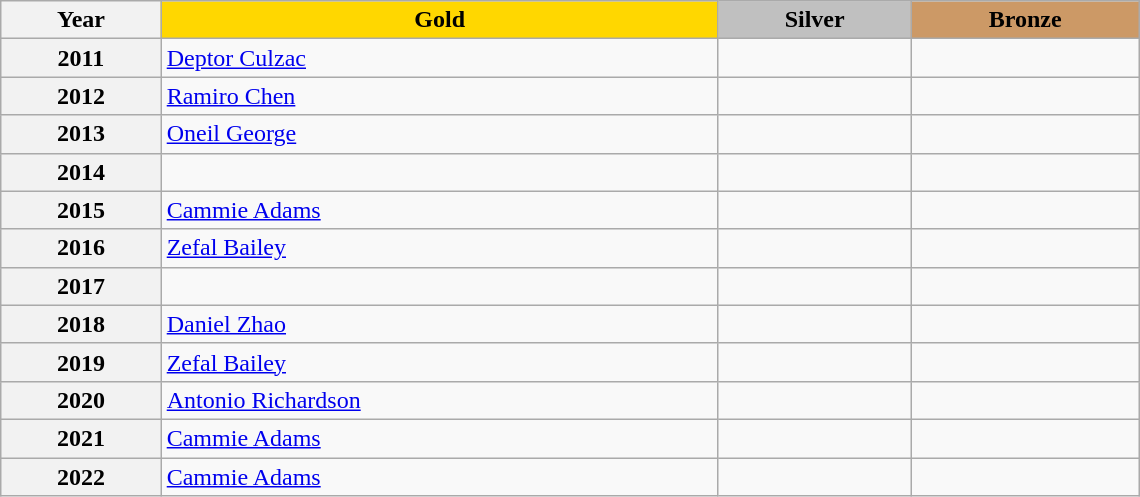<table class="wikitable sortable" style="width: 760px;">
<tr>
<th scope=col>Year</th>
<th scope=col style="background-color:Gold">Gold</th>
<th scope=col style="background-color:Silver">Silver</th>
<th scope=col style="background-color:#cc9966">Bronze</th>
</tr>
<tr>
<th>2011</th>
<td><a href='#'>Deptor Culzac</a></td>
<td></td>
<td></td>
</tr>
<tr>
<th>2012</th>
<td><a href='#'>Ramiro Chen</a></td>
<td></td>
<td></td>
</tr>
<tr>
<th>2013</th>
<td><a href='#'>Oneil George</a></td>
<td></td>
<td></td>
</tr>
<tr>
<th>2014</th>
<td></td>
<td></td>
<td></td>
</tr>
<tr>
<th>2015</th>
<td><a href='#'>Cammie Adams</a></td>
<td></td>
<td></td>
</tr>
<tr>
<th>2016</th>
<td><a href='#'>Zefal Bailey</a></td>
<td></td>
<td></td>
</tr>
<tr>
<th>2017</th>
<td></td>
<td></td>
<td></td>
</tr>
<tr>
<th>2018</th>
<td><a href='#'>Daniel Zhao</a></td>
<td></td>
<td></td>
</tr>
<tr>
<th>2019</th>
<td><a href='#'>Zefal Bailey</a></td>
<td></td>
<td></td>
</tr>
<tr>
<th>2020</th>
<td><a href='#'>Antonio Richardson</a></td>
<td></td>
<td></td>
</tr>
<tr>
<th>2021</th>
<td><a href='#'>Cammie Adams</a></td>
<td></td>
<td></td>
</tr>
<tr>
<th>2022</th>
<td><a href='#'>Cammie Adams</a></td>
<td></td>
<td></td>
</tr>
</table>
